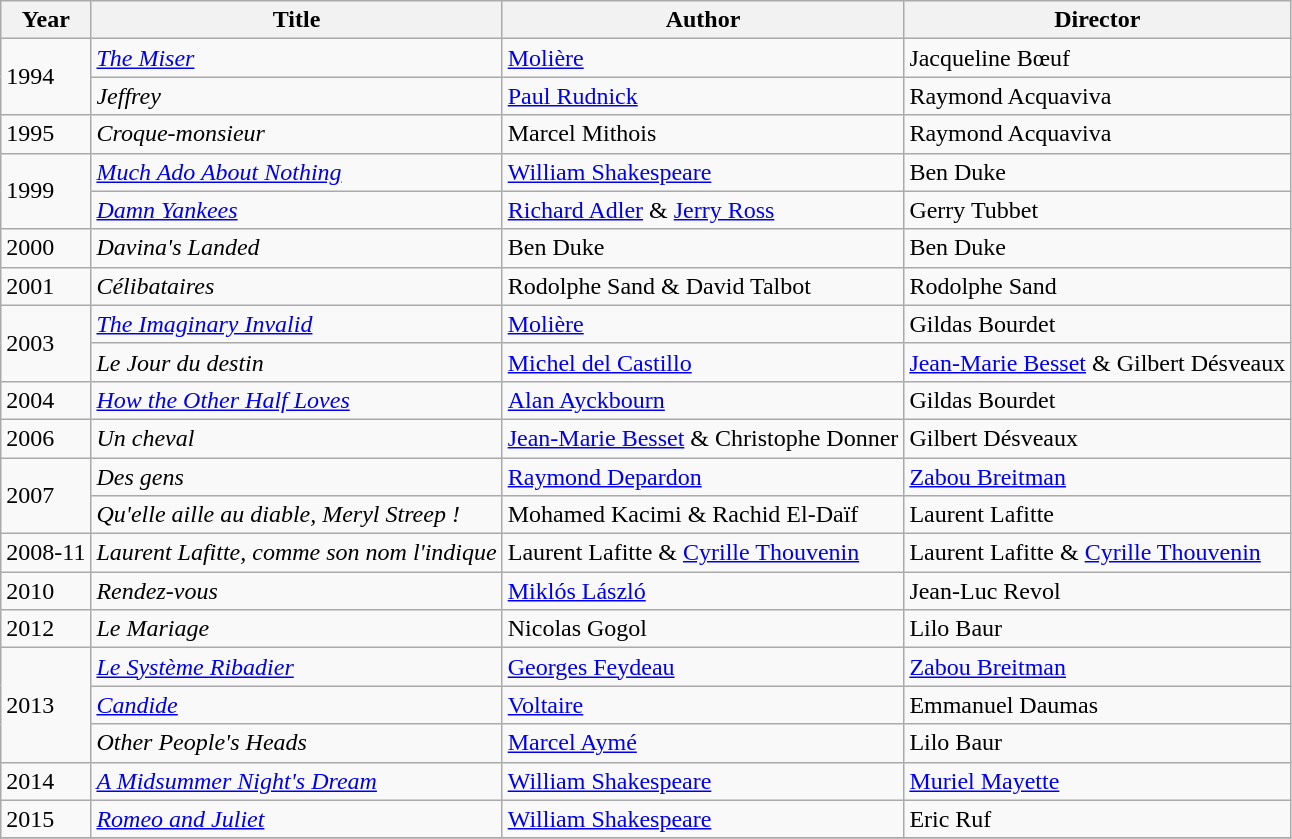<table class="wikitable">
<tr>
<th>Year</th>
<th>Title</th>
<th>Author</th>
<th>Director</th>
</tr>
<tr>
<td rowspan=2>1994</td>
<td><em><a href='#'>The Miser</a></em></td>
<td><a href='#'>Molière</a></td>
<td>Jacqueline Bœuf</td>
</tr>
<tr>
<td><em>Jeffrey</em></td>
<td><a href='#'>Paul Rudnick</a></td>
<td>Raymond Acquaviva</td>
</tr>
<tr>
<td>1995</td>
<td><em>Croque-monsieur</em></td>
<td>Marcel Mithois</td>
<td>Raymond Acquaviva</td>
</tr>
<tr>
<td rowspan=2>1999</td>
<td><em><a href='#'>Much Ado About Nothing</a></em></td>
<td><a href='#'>William Shakespeare</a></td>
<td>Ben Duke</td>
</tr>
<tr>
<td><em><a href='#'>Damn Yankees</a></em></td>
<td><a href='#'>Richard Adler</a> & <a href='#'>Jerry Ross</a></td>
<td>Gerry Tubbet</td>
</tr>
<tr>
<td>2000</td>
<td><em>Davina's Landed</em></td>
<td>Ben Duke</td>
<td>Ben Duke</td>
</tr>
<tr>
<td>2001</td>
<td><em>Célibataires</em></td>
<td>Rodolphe Sand & David Talbot</td>
<td>Rodolphe Sand</td>
</tr>
<tr>
<td rowspan=2>2003</td>
<td><em><a href='#'>The Imaginary Invalid</a></em></td>
<td><a href='#'>Molière</a></td>
<td>Gildas Bourdet</td>
</tr>
<tr>
<td><em>Le Jour du destin</em></td>
<td><a href='#'>Michel del Castillo</a></td>
<td><a href='#'>Jean-Marie Besset</a> & Gilbert Désveaux</td>
</tr>
<tr>
<td>2004</td>
<td><em><a href='#'>How the Other Half Loves</a></em></td>
<td><a href='#'>Alan Ayckbourn</a></td>
<td>Gildas Bourdet</td>
</tr>
<tr>
<td>2006</td>
<td><em>Un cheval</em></td>
<td><a href='#'>Jean-Marie Besset</a> & Christophe Donner</td>
<td>Gilbert Désveaux</td>
</tr>
<tr>
<td rowspan=2>2007</td>
<td><em>Des gens</em></td>
<td><a href='#'>Raymond Depardon</a></td>
<td><a href='#'>Zabou Breitman</a></td>
</tr>
<tr>
<td><em>Qu'elle aille au diable, Meryl Streep !</em></td>
<td>Mohamed Kacimi & Rachid El-Daïf</td>
<td>Laurent Lafitte</td>
</tr>
<tr>
<td>2008-11</td>
<td><em>Laurent Lafitte, comme son nom l'indique</em></td>
<td>Laurent Lafitte & <a href='#'>Cyrille Thouvenin</a></td>
<td>Laurent Lafitte & <a href='#'>Cyrille Thouvenin</a></td>
</tr>
<tr>
<td>2010</td>
<td><em>Rendez-vous</em></td>
<td><a href='#'>Miklós László</a></td>
<td>Jean-Luc Revol</td>
</tr>
<tr>
<td>2012</td>
<td><em>Le Mariage</em></td>
<td>Nicolas Gogol</td>
<td>Lilo Baur</td>
</tr>
<tr>
<td rowspan=3>2013</td>
<td><em><a href='#'>Le Système Ribadier</a></em></td>
<td><a href='#'>Georges Feydeau</a></td>
<td><a href='#'>Zabou Breitman</a></td>
</tr>
<tr>
<td><em><a href='#'>Candide</a></em></td>
<td><a href='#'>Voltaire</a></td>
<td>Emmanuel Daumas</td>
</tr>
<tr>
<td><em>Other People's Heads</em></td>
<td><a href='#'>Marcel Aymé</a></td>
<td>Lilo Baur</td>
</tr>
<tr>
<td>2014</td>
<td><em><a href='#'>A Midsummer Night's Dream</a></em></td>
<td><a href='#'>William Shakespeare</a></td>
<td><a href='#'>Muriel Mayette</a></td>
</tr>
<tr>
<td>2015</td>
<td><em><a href='#'>Romeo and Juliet</a></em></td>
<td><a href='#'>William Shakespeare</a></td>
<td>Eric Ruf</td>
</tr>
<tr>
</tr>
</table>
